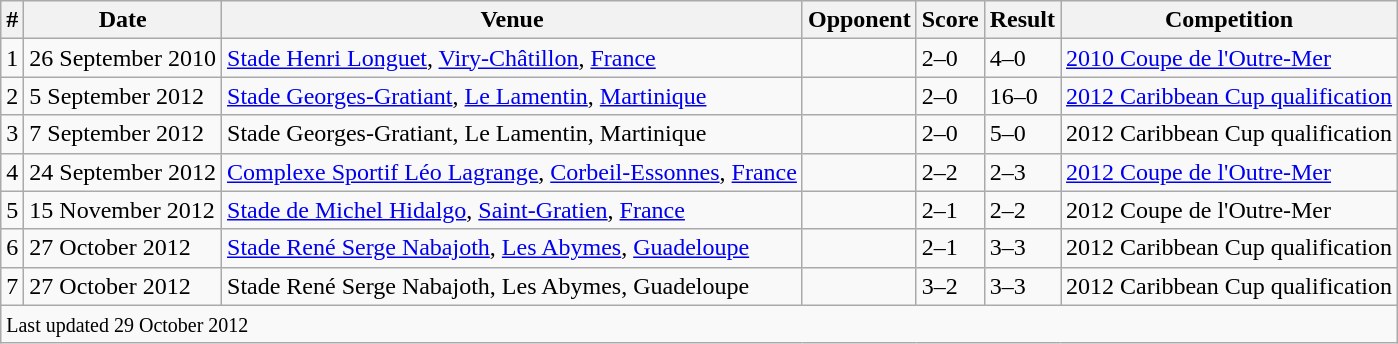<table class="wikitable">
<tr>
<th>#</th>
<th>Date</th>
<th>Venue</th>
<th>Opponent</th>
<th>Score</th>
<th>Result</th>
<th>Competition</th>
</tr>
<tr>
<td>1</td>
<td>26 September 2010</td>
<td><a href='#'>Stade Henri Longuet</a>, <a href='#'>Viry-Châtillon</a>, <a href='#'>France</a></td>
<td></td>
<td>2–0</td>
<td>4–0</td>
<td><a href='#'>2010 Coupe de l'Outre-Mer</a></td>
</tr>
<tr>
<td>2</td>
<td>5 September 2012</td>
<td><a href='#'>Stade Georges-Gratiant</a>, <a href='#'>Le Lamentin</a>, <a href='#'>Martinique</a></td>
<td></td>
<td>2–0</td>
<td>16–0</td>
<td><a href='#'>2012 Caribbean Cup qualification</a></td>
</tr>
<tr>
<td>3</td>
<td>7 September 2012</td>
<td>Stade Georges-Gratiant, Le Lamentin, Martinique</td>
<td></td>
<td>2–0</td>
<td>5–0</td>
<td>2012 Caribbean Cup qualification</td>
</tr>
<tr>
<td>4</td>
<td>24 September 2012</td>
<td><a href='#'>Complexe Sportif Léo Lagrange</a>, <a href='#'>Corbeil-Essonnes</a>, <a href='#'>France</a></td>
<td></td>
<td>2–2</td>
<td>2–3</td>
<td><a href='#'>2012 Coupe de l'Outre-Mer</a></td>
</tr>
<tr>
<td>5</td>
<td>15 November 2012</td>
<td><a href='#'>Stade de Michel Hidalgo</a>, <a href='#'>Saint-Gratien</a>, <a href='#'>France</a></td>
<td></td>
<td>2–1</td>
<td>2–2</td>
<td>2012 Coupe de l'Outre-Mer</td>
</tr>
<tr>
<td>6</td>
<td>27 October 2012</td>
<td><a href='#'>Stade René Serge Nabajoth</a>, <a href='#'>Les Abymes</a>, <a href='#'>Guadeloupe</a></td>
<td></td>
<td>2–1</td>
<td>3–3</td>
<td>2012 Caribbean Cup qualification</td>
</tr>
<tr>
<td>7</td>
<td>27 October 2012</td>
<td>Stade René Serge Nabajoth, Les Abymes, Guadeloupe</td>
<td></td>
<td>3–2</td>
<td>3–3</td>
<td>2012 Caribbean Cup qualification</td>
</tr>
<tr>
<td colspan="12"><small>Last updated 29 October 2012</small></td>
</tr>
</table>
